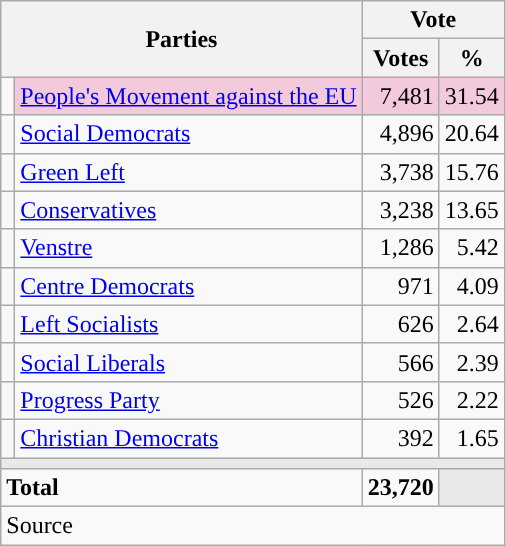<table class="wikitable" style="text-align:right;">
<tr>
<th style="text-align:centre;" rowspan="2" colspan="2" width="225">Parties</th>
<th colspan="3">Vote</th>
</tr>
<tr>
<th width="15">Votes</th>
<th width="15">%</th>
</tr>
<tr>
<td width="2" style="color:inherit;background:"></td>
<td bgcolor=#f3c9dc   align="left"><a href='#'>People's Movement against the EU</a></td>
<td bgcolor=#f3c9dc>7,481</td>
<td bgcolor=#f3c9dc>31.54</td>
</tr>
<tr>
<td width="2" style="color:inherit;background:"></td>
<td align="left"><a href='#'>Social Democrats</a></td>
<td>4,896</td>
<td>20.64</td>
</tr>
<tr>
<td width="2" style="color:inherit;background:"></td>
<td align="left"><a href='#'>Green Left</a></td>
<td>3,738</td>
<td>15.76</td>
</tr>
<tr>
<td width="2" style="color:inherit;background:"></td>
<td align="left"><a href='#'>Conservatives</a></td>
<td>3,238</td>
<td>13.65</td>
</tr>
<tr>
<td width="2" style="color:inherit;background:"></td>
<td align="left"><a href='#'>Venstre</a></td>
<td>1,286</td>
<td>5.42</td>
</tr>
<tr>
<td width="2" style="color:inherit;background:"></td>
<td align="left"><a href='#'>Centre Democrats</a></td>
<td>971</td>
<td>4.09</td>
</tr>
<tr>
<td width="2" style="color:inherit;background:"></td>
<td align="left"><a href='#'>Left Socialists</a></td>
<td>626</td>
<td>2.64</td>
</tr>
<tr>
<td width="2" style="color:inherit;background:"></td>
<td align="left"><a href='#'>Social Liberals</a></td>
<td>566</td>
<td>2.39</td>
</tr>
<tr>
<td width="2" style="color:inherit;background:"></td>
<td align="left"><a href='#'>Progress Party</a></td>
<td>526</td>
<td>2.22</td>
</tr>
<tr>
<td width="2" style="color:inherit;background:"></td>
<td align="left"><a href='#'>Christian Democrats</a></td>
<td>392</td>
<td>1.65</td>
</tr>
<tr>
<td colspan="7" bgcolor="#E9E9E9"></td>
</tr>
<tr>
<td align="left" colspan="2"><strong>Total</strong></td>
<td><strong>23,720</strong></td>
<td bgcolor="#E9E9E9" colspan="2"></td>
</tr>
<tr>
<td align="left" colspan="6">Source</td>
</tr>
</table>
